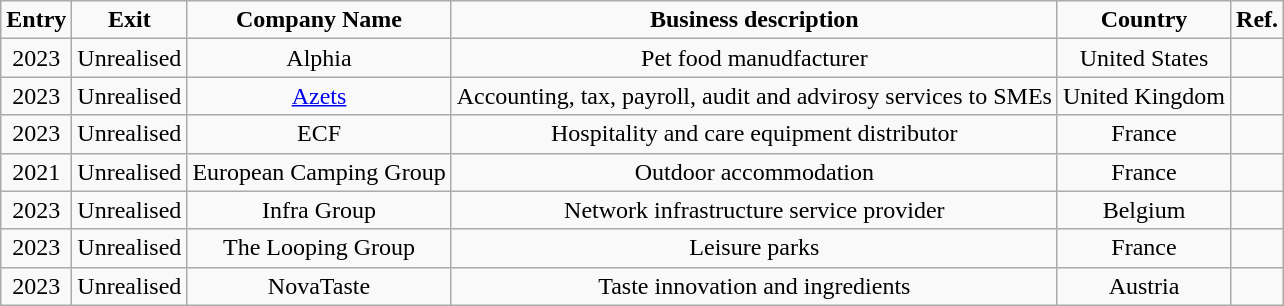<table class="wikitable centre alternance" style="text-align:center;">
<tr>
<td><strong>Entry</strong></td>
<td><strong>Exit</strong></td>
<td><strong>Company Name</strong></td>
<td><strong>Business description</strong></td>
<td><strong>Country</strong></td>
<td><strong>Ref.</strong></td>
</tr>
<tr>
<td>2023</td>
<td>Unrealised</td>
<td>Alphia</td>
<td>Pet food manudfacturer</td>
<td>United States</td>
<td></td>
</tr>
<tr>
<td>2023</td>
<td>Unrealised</td>
<td><a href='#'>Azets</a></td>
<td>Accounting, tax, payroll, audit and advirosy services to SMEs</td>
<td>United Kingdom</td>
<td></td>
</tr>
<tr>
<td>2023</td>
<td>Unrealised</td>
<td>ECF</td>
<td>Hospitality and care equipment distributor</td>
<td>France</td>
<td></td>
</tr>
<tr>
<td>2021</td>
<td>Unrealised</td>
<td>European Camping Group</td>
<td>Outdoor accommodation</td>
<td>France</td>
<td></td>
</tr>
<tr>
<td>2023</td>
<td>Unrealised</td>
<td>Infra Group</td>
<td>Network infrastructure service provider</td>
<td>Belgium</td>
<td></td>
</tr>
<tr>
<td>2023</td>
<td>Unrealised</td>
<td>The Looping Group</td>
<td>Leisure parks</td>
<td>France</td>
<td></td>
</tr>
<tr>
<td>2023</td>
<td>Unrealised</td>
<td>NovaTaste</td>
<td>Taste innovation and ingredients</td>
<td>Austria</td>
<td></td>
</tr>
</table>
